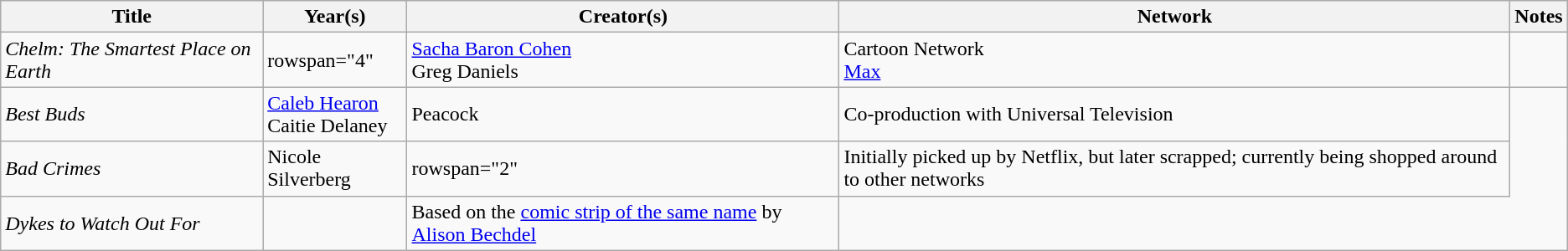<table class="wikitable sortable">
<tr>
<th>Title</th>
<th>Year(s)</th>
<th>Creator(s)</th>
<th>Network</th>
<th>Notes</th>
</tr>
<tr>
<td><em>Chelm: The Smartest Place on Earth</em></td>
<td>rowspan="4" </td>
<td><a href='#'>Sacha Baron Cohen</a><br>Greg Daniels</td>
<td>Cartoon Network<br><a href='#'>Max</a></td>
<td></td>
</tr>
<tr>
<td><em>Best Buds</em></td>
<td><a href='#'>Caleb Hearon</a><br>Caitie Delaney</td>
<td>Peacock</td>
<td>Co-production with Universal Television</td>
</tr>
<tr>
<td><em>Bad Crimes</em></td>
<td>Nicole Silverberg</td>
<td>rowspan="2" </td>
<td>Initially picked up by Netflix, but later scrapped; currently being shopped around to other networks</td>
</tr>
<tr>
<td><em>Dykes to Watch Out For</em></td>
<td></td>
<td>Based on the <a href='#'>comic strip of the same name</a> by <a href='#'>Alison Bechdel</a></td>
</tr>
</table>
